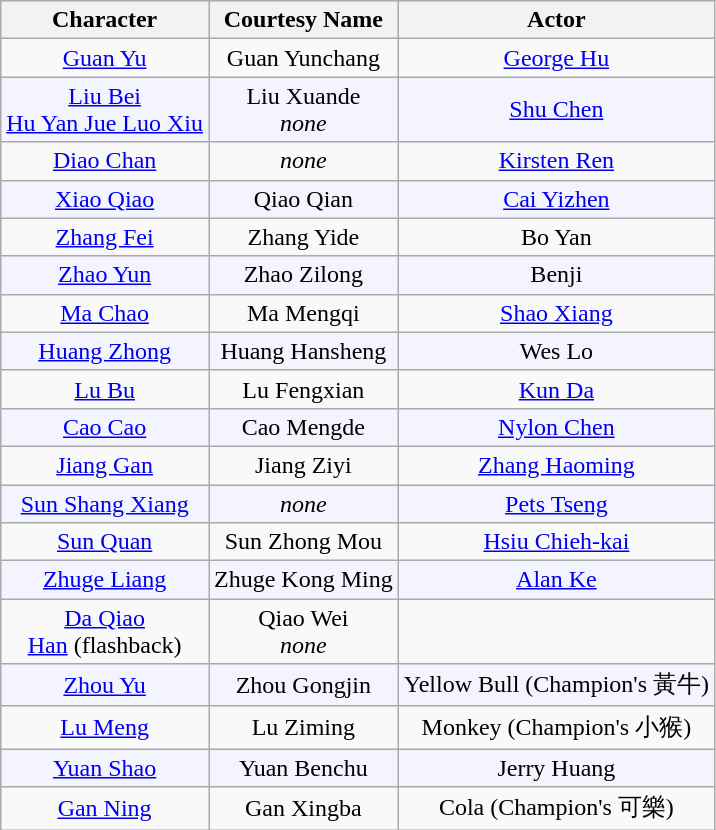<table class="wikitable" style="text-align:center;">
<tr bgcolor="#e6e9ff">
<th>Character</th>
<th>Courtesy Name</th>
<th>Actor</th>
</tr>
<tr>
<td><a href='#'>Guan Yu</a></td>
<td>Guan Yunchang</td>
<td><a href='#'>George Hu</a></td>
</tr>
<tr bgcolor="#F3F4FD">
<td><a href='#'>Liu Bei</a> <br><a href='#'>Hu Yan Jue Luo Xiu</a></td>
<td>Liu Xuande <br><em>none</em></td>
<td><a href='#'>Shu Chen</a></td>
</tr>
<tr>
<td><a href='#'>Diao Chan</a></td>
<td><em>none</em></td>
<td><a href='#'>Kirsten Ren</a></td>
</tr>
<tr bgcolor="#F3F4FD">
<td><a href='#'>Xiao Qiao</a></td>
<td>Qiao Qian</td>
<td><a href='#'>Cai Yizhen</a></td>
</tr>
<tr>
<td><a href='#'>Zhang Fei</a></td>
<td>Zhang Yide</td>
<td>Bo Yan</td>
</tr>
<tr bgcolor="#F3F4FD">
<td><a href='#'>Zhao Yun</a></td>
<td>Zhao Zilong</td>
<td>Benji</td>
</tr>
<tr>
<td><a href='#'>Ma Chao</a></td>
<td>Ma Mengqi</td>
<td><a href='#'>Shao Xiang</a></td>
</tr>
<tr bgcolor="#F3F4FD">
<td><a href='#'>Huang Zhong</a></td>
<td>Huang Hansheng</td>
<td>Wes Lo</td>
</tr>
<tr>
<td><a href='#'>Lu Bu</a></td>
<td>Lu Fengxian</td>
<td><a href='#'>Kun Da</a></td>
</tr>
<tr bgcolor="#F3F4FD">
<td><a href='#'>Cao Cao</a></td>
<td>Cao Mengde</td>
<td><a href='#'>Nylon Chen</a></td>
</tr>
<tr>
<td><a href='#'>Jiang Gan</a></td>
<td>Jiang Ziyi</td>
<td><a href='#'>Zhang Haoming</a></td>
</tr>
<tr bgcolor="#F3F4FD">
<td><a href='#'>Sun Shang Xiang</a></td>
<td><em>none</em></td>
<td><a href='#'>Pets Tseng</a></td>
</tr>
<tr>
<td><a href='#'>Sun Quan</a></td>
<td>Sun Zhong Mou</td>
<td><a href='#'>Hsiu Chieh-kai</a></td>
</tr>
<tr bgcolor="F3F4FD">
<td><a href='#'>Zhuge Liang</a></td>
<td>Zhuge Kong Ming</td>
<td><a href='#'>Alan Ke</a></td>
</tr>
<tr>
<td><a href='#'>Da Qiao</a> <br><a href='#'>Han</a> (flashback)</td>
<td>Qiao Wei<br><em>none</em></td>
<td></td>
</tr>
<tr bgcolor="#F3F4FD">
<td><a href='#'>Zhou Yu</a></td>
<td>Zhou Gongjin</td>
<td>Yellow Bull (Champion's 黃牛)</td>
</tr>
<tr>
<td><a href='#'>Lu Meng</a></td>
<td>Lu Ziming</td>
<td>Monkey (Champion's 小猴)</td>
</tr>
<tr bgcolor="#F3F4FD">
<td><a href='#'>Yuan Shao</a></td>
<td>Yuan Benchu</td>
<td>Jerry Huang</td>
</tr>
<tr>
<td><a href='#'>Gan Ning</a></td>
<td>Gan Xingba</td>
<td>Cola (Champion's 可樂)</td>
</tr>
</table>
